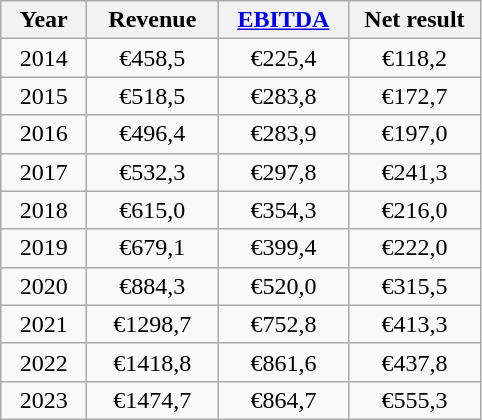<table class="wikitable" style="text-align: center">
<tr>
<th width="50pt">Year</th>
<th width="80pt">Revenue</th>
<th width="80pt"><a href='#'>EBITDA</a></th>
<th width="80pt">Net result</th>
</tr>
<tr>
<td>2014</td>
<td>€458,5</td>
<td>€225,4</td>
<td>€118,2</td>
</tr>
<tr>
<td>2015</td>
<td>€518,5</td>
<td>€283,8</td>
<td>€172,7</td>
</tr>
<tr>
<td>2016</td>
<td>€496,4</td>
<td>€283,9</td>
<td>€197,0</td>
</tr>
<tr>
<td>2017</td>
<td>€532,3</td>
<td>€297,8</td>
<td>€241,3</td>
</tr>
<tr>
<td>2018</td>
<td>€615,0</td>
<td>€354,3</td>
<td>€216,0</td>
</tr>
<tr>
<td>2019</td>
<td>€679,1</td>
<td>€399,4</td>
<td>€222,0</td>
</tr>
<tr>
<td>2020</td>
<td>€884,3</td>
<td>€520,0</td>
<td>€315,5</td>
</tr>
<tr>
<td>2021</td>
<td>€1298,7</td>
<td>€752,8</td>
<td>€413,3</td>
</tr>
<tr>
<td>2022</td>
<td>€1418,8</td>
<td>€861,6</td>
<td>€437,8</td>
</tr>
<tr>
<td>2023</td>
<td>€1474,7</td>
<td>€864,7</td>
<td>€555,3</td>
</tr>
</table>
